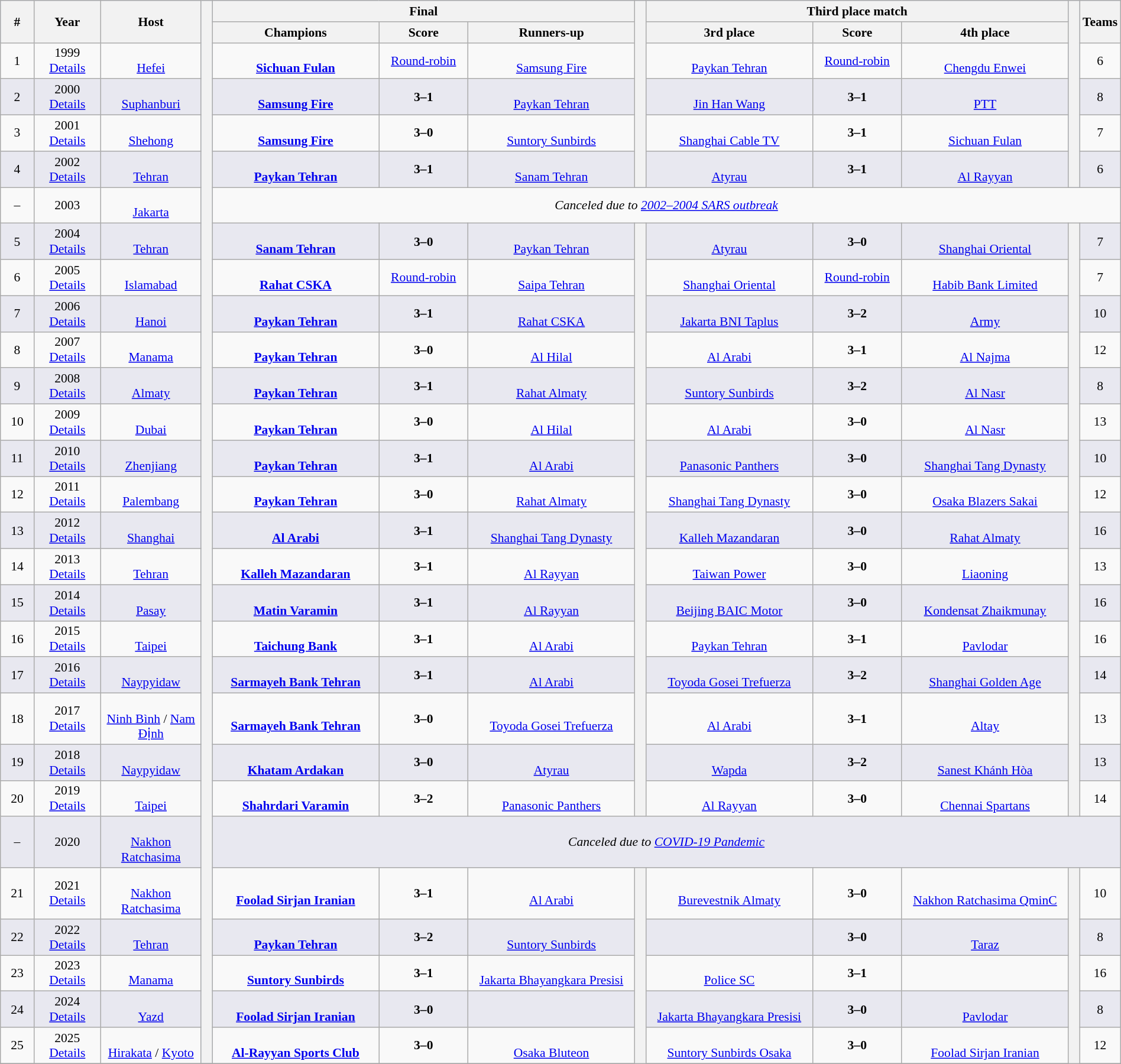<table class="wikitable" style="font-size:90%; width: 100%; text-align: center;">
<tr bgcolor=#c1d8ff>
<th rowspan=2 width=3%>#</th>
<th rowspan=2 width=6%>Year</th>
<th rowspan=2 width=9%>Host</th>
<th width=1% rowspan=29 bgcolor=ffffff></th>
<th colspan=3>Final</th>
<th width=1% rowspan=6 bgcolor=ffffff></th>
<th colspan=3>Third place match</th>
<th width=1% rowspan=6 bgcolor=#ffffff></th>
<th rowspan=2 width=3%>Teams</th>
</tr>
<tr bgcolor=#efefef>
<th width=15%>Champions</th>
<th width=8%>Score</th>
<th width=15%>Runners-up</th>
<th width=15%>3rd place</th>
<th width=8%>Score</th>
<th width=15%>4th place</th>
</tr>
<tr>
<td>1</td>
<td>1999<br><a href='#'>Details</a></td>
<td><br><a href='#'>Hefei</a></td>
<td><br><strong><a href='#'>Sichuan Fulan</a></strong></td>
<td><a href='#'>Round-robin</a></td>
<td><br><a href='#'>Samsung Fire</a></td>
<td><br><a href='#'>Paykan Tehran</a></td>
<td><a href='#'>Round-robin</a></td>
<td><br><a href='#'>Chengdu Enwei</a></td>
<td>6</td>
</tr>
<tr bgcolor=#E8E8F0>
<td>2</td>
<td>2000<br><a href='#'>Details</a></td>
<td><br><a href='#'>Suphanburi</a></td>
<td><br><strong><a href='#'>Samsung Fire</a></strong></td>
<td><strong>3–1</strong></td>
<td><br><a href='#'>Paykan Tehran</a></td>
<td><br><a href='#'>Jin Han Wang</a></td>
<td><strong>3–1</strong></td>
<td><br><a href='#'>PTT</a></td>
<td>8</td>
</tr>
<tr>
<td>3</td>
<td>2001<br><a href='#'>Details</a></td>
<td><br><a href='#'>Shehong</a></td>
<td><br><strong><a href='#'>Samsung Fire</a></strong></td>
<td><strong>3–0</strong></td>
<td><br><a href='#'>Suntory Sunbirds</a></td>
<td><br><a href='#'>Shanghai Cable TV</a></td>
<td><strong>3–1</strong></td>
<td><br><a href='#'>Sichuan Fulan</a></td>
<td>7</td>
</tr>
<tr bgcolor=#E8E8F0>
<td>4</td>
<td>2002<br><a href='#'>Details</a></td>
<td><br><a href='#'>Tehran</a></td>
<td><br><strong><a href='#'>Paykan Tehran</a></strong></td>
<td><strong>3–1</strong></td>
<td><br><a href='#'>Sanam Tehran</a></td>
<td><br><a href='#'>Atyrau</a></td>
<td><strong>3–1</strong></td>
<td><br><a href='#'>Al Rayyan</a></td>
<td>6</td>
</tr>
<tr>
<td>–</td>
<td>2003</td>
<td><br><a href='#'>Jakarta</a></td>
<td colspan=9><em>Canceled due to <a href='#'>2002–2004 SARS outbreak</a></em></td>
</tr>
<tr bgcolor=#E8E8F0>
<td>5</td>
<td>2004<br><a href='#'>Details</a></td>
<td><br><a href='#'>Tehran</a></td>
<td><br><strong><a href='#'>Sanam Tehran</a></strong></td>
<td><strong>3–0</strong></td>
<td><br><a href='#'>Paykan Tehran</a></td>
<th width=1% rowspan=16 bgcolor=ffffff></th>
<td><br><a href='#'>Atyrau</a></td>
<td><strong>3–0</strong></td>
<td><br><a href='#'>Shanghai Oriental</a></td>
<th width=1% rowspan=16 bgcolor=ffffff></th>
<td>7</td>
</tr>
<tr>
<td>6</td>
<td>2005<br><a href='#'>Details</a></td>
<td><br><a href='#'>Islamabad</a></td>
<td><br><strong><a href='#'>Rahat CSKA</a></strong></td>
<td><a href='#'>Round-robin</a></td>
<td><br><a href='#'>Saipa Tehran</a></td>
<td><br><a href='#'>Shanghai Oriental</a></td>
<td><a href='#'>Round-robin</a></td>
<td><br><a href='#'>Habib Bank Limited</a></td>
<td>7</td>
</tr>
<tr bgcolor=#E8E8F0>
<td>7</td>
<td>2006<br><a href='#'>Details</a></td>
<td><br><a href='#'>Hanoi</a></td>
<td><br><strong><a href='#'>Paykan Tehran</a></strong></td>
<td><strong>3–1</strong></td>
<td><br><a href='#'>Rahat CSKA</a></td>
<td><br><a href='#'>Jakarta BNI Taplus</a></td>
<td><strong>3–2</strong></td>
<td><br><a href='#'>Army</a></td>
<td>10</td>
</tr>
<tr>
<td>8</td>
<td>2007<br><a href='#'>Details</a></td>
<td><br><a href='#'>Manama</a></td>
<td><br><strong><a href='#'>Paykan Tehran</a></strong></td>
<td><strong>3–0</strong></td>
<td><br><a href='#'>Al Hilal</a></td>
<td><br><a href='#'>Al Arabi</a></td>
<td><strong>3–1</strong></td>
<td><br><a href='#'>Al Najma</a></td>
<td>12</td>
</tr>
<tr bgcolor=#E8E8F0>
<td>9</td>
<td>2008<br><a href='#'>Details</a></td>
<td><br><a href='#'>Almaty</a></td>
<td><br><strong><a href='#'>Paykan Tehran</a></strong></td>
<td><strong>3–1</strong></td>
<td><br><a href='#'>Rahat Almaty</a></td>
<td><br><a href='#'>Suntory Sunbirds</a></td>
<td><strong>3–2</strong></td>
<td><br><a href='#'>Al Nasr</a></td>
<td>8</td>
</tr>
<tr>
<td>10</td>
<td>2009<br><a href='#'>Details</a></td>
<td><br><a href='#'>Dubai</a></td>
<td><br><strong><a href='#'>Paykan Tehran</a></strong></td>
<td><strong>3–0</strong></td>
<td><br><a href='#'>Al Hilal</a></td>
<td><br><a href='#'>Al Arabi</a></td>
<td><strong>3–0</strong></td>
<td><br><a href='#'>Al Nasr</a></td>
<td>13</td>
</tr>
<tr bgcolor=#E8E8F0>
<td>11</td>
<td>2010<br><a href='#'>Details</a></td>
<td><br><a href='#'>Zhenjiang</a></td>
<td><br><strong><a href='#'>Paykan Tehran</a></strong></td>
<td><strong>3–1</strong></td>
<td><br><a href='#'>Al Arabi</a></td>
<td><br><a href='#'>Panasonic Panthers</a></td>
<td><strong>3–0</strong></td>
<td><br><a href='#'>Shanghai Tang Dynasty</a></td>
<td>10</td>
</tr>
<tr>
<td>12</td>
<td>2011<br><a href='#'>Details</a></td>
<td><br><a href='#'>Palembang</a></td>
<td><br><strong><a href='#'>Paykan Tehran</a></strong></td>
<td><strong>3–0</strong></td>
<td><br><a href='#'>Rahat Almaty</a></td>
<td><br><a href='#'>Shanghai Tang Dynasty</a></td>
<td><strong>3–0</strong></td>
<td><br><a href='#'>Osaka Blazers Sakai</a></td>
<td>12</td>
</tr>
<tr bgcolor=#E8E8F0>
<td>13</td>
<td>2012<br><a href='#'>Details</a></td>
<td><br><a href='#'>Shanghai</a></td>
<td><br><strong><a href='#'>Al Arabi</a></strong></td>
<td><strong>3–1</strong></td>
<td><br><a href='#'>Shanghai Tang Dynasty</a></td>
<td><br><a href='#'>Kalleh Mazandaran</a></td>
<td><strong>3–0</strong></td>
<td><br><a href='#'>Rahat Almaty</a></td>
<td>16</td>
</tr>
<tr>
<td>14</td>
<td>2013<br><a href='#'>Details</a></td>
<td><br><a href='#'>Tehran</a></td>
<td><br><strong><a href='#'>Kalleh Mazandaran</a></strong></td>
<td><strong>3–1</strong></td>
<td><br><a href='#'>Al Rayyan</a></td>
<td><br><a href='#'>Taiwan Power</a></td>
<td><strong>3–0</strong></td>
<td><br><a href='#'>Liaoning</a></td>
<td>13</td>
</tr>
<tr bgcolor=#E8E8F0>
<td>15</td>
<td>2014<br><a href='#'>Details</a></td>
<td><br><a href='#'>Pasay</a></td>
<td><br><strong><a href='#'>Matin Varamin</a></strong></td>
<td><strong>3–1</strong></td>
<td><br><a href='#'>Al Rayyan</a></td>
<td><br><a href='#'>Beijing BAIC Motor</a></td>
<td><strong>3–0</strong></td>
<td><br><a href='#'>Kondensat Zhaikmunay</a></td>
<td>16</td>
</tr>
<tr>
<td>16</td>
<td>2015<br><a href='#'>Details</a></td>
<td><br><a href='#'>Taipei</a></td>
<td><br><strong><a href='#'>Taichung Bank</a></strong></td>
<td><strong>3–1</strong></td>
<td><br><a href='#'>Al Arabi</a></td>
<td><br><a href='#'>Paykan Tehran</a></td>
<td><strong>3–1</strong></td>
<td><br><a href='#'>Pavlodar</a></td>
<td>16</td>
</tr>
<tr bgcolor=#E8E8F0>
<td>17</td>
<td>2016<br><a href='#'>Details</a></td>
<td><br><a href='#'>Naypyidaw</a></td>
<td><br><strong><a href='#'>Sarmayeh Bank Tehran</a></strong></td>
<td><strong>3–1</strong></td>
<td><br><a href='#'>Al Arabi</a></td>
<td><br><a href='#'>Toyoda Gosei Trefuerza</a></td>
<td><strong>3–2</strong></td>
<td><br><a href='#'>Shanghai Golden Age</a></td>
<td>14</td>
</tr>
<tr>
<td>18</td>
<td>2017<br><a href='#'>Details</a></td>
<td><br><a href='#'>Ninh Bình</a> / <a href='#'>Nam Định</a></td>
<td><br><strong><a href='#'>Sarmayeh Bank Tehran</a></strong></td>
<td><strong>3–0</strong></td>
<td><br><a href='#'>Toyoda Gosei Trefuerza</a></td>
<td><br><a href='#'>Al Arabi</a></td>
<td><strong>3–1</strong></td>
<td><br><a href='#'>Altay</a></td>
<td>13</td>
</tr>
<tr bgcolor=#E8E8F0>
<td>19</td>
<td>2018<br><a href='#'>Details</a></td>
<td><br><a href='#'>Naypyidaw</a></td>
<td><br><strong><a href='#'>Khatam Ardakan</a></strong></td>
<td><strong>3–0</strong></td>
<td><br><a href='#'>Atyrau</a></td>
<td><br><a href='#'>Wapda</a></td>
<td><strong>3–2</strong></td>
<td><br><a href='#'>Sanest Khánh Hòa</a></td>
<td>13</td>
</tr>
<tr>
<td>20</td>
<td>2019<br><a href='#'>Details</a></td>
<td><br><a href='#'>Taipei</a></td>
<td><br><strong><a href='#'>Shahrdari Varamin</a></strong></td>
<td><strong>3–2</strong></td>
<td><br><a href='#'>Panasonic Panthers</a></td>
<td><br><a href='#'>Al Rayyan</a></td>
<td><strong>3–0</strong></td>
<td><br><a href='#'>Chennai Spartans</a></td>
<td>14</td>
</tr>
<tr bgcolor=#E8E8F0>
<td>–</td>
<td>2020</td>
<td><br><a href='#'>Nakhon Ratchasima</a></td>
<td colspan=9><em>Canceled due to <a href='#'>COVID-19 Pandemic</a></em></td>
</tr>
<tr>
<td>21</td>
<td>2021<br><a href='#'>Details</a></td>
<td><br><a href='#'>Nakhon Ratchasima</a></td>
<td><br><strong><a href='#'>Foolad Sirjan Iranian</a></strong></td>
<td><strong>3–1</strong></td>
<td><br><a href='#'>Al Arabi</a></td>
<th width=1% rowspan=6 bgcolor=ffffff></th>
<td><br><a href='#'>Burevestnik Almaty</a></td>
<td><strong>3–0</strong></td>
<td><br><a href='#'>Nakhon Ratchasima QminC</a></td>
<th width=1% rowspan=6 bgcolor=ffffff></th>
<td>10</td>
</tr>
<tr bgcolor=#E8E8F0>
<td>22</td>
<td>2022<br><a href='#'>Details</a></td>
<td><br><a href='#'>Tehran</a></td>
<td><br><strong><a href='#'>Paykan Tehran</a></strong></td>
<td><strong>3–2</strong></td>
<td><br><a href='#'>Suntory Sunbirds</a></td>
<td><br></td>
<td><strong>3–0</strong></td>
<td><br><a href='#'>Taraz</a></td>
<td>8</td>
</tr>
<tr>
<td>23</td>
<td>2023<br><a href='#'>Details</a></td>
<td><br><a href='#'>Manama</a></td>
<td><br><strong><a href='#'>Suntory Sunbirds</a></strong></td>
<td><strong>3–1</strong></td>
<td><br><a href='#'>Jakarta Bhayangkara Presisi</a></td>
<td><br><a href='#'>Police SC</a></td>
<td><strong>3–1</strong></td>
<td><br></td>
<td>16</td>
</tr>
<tr bgcolor=#E8E8F0>
<td>24</td>
<td>2024<br><a href='#'>Details</a></td>
<td><br><a href='#'>Yazd</a></td>
<td><br><strong><a href='#'>Foolad Sirjan Iranian</a></strong></td>
<td><strong>3–0</strong></td>
<td><br></td>
<td><br><a href='#'>Jakarta Bhayangkara Presisi</a></td>
<td><strong>3–0</strong></td>
<td><br>  <a href='#'>Pavlodar</a></td>
<td>8</td>
</tr>
<tr>
<td>25</td>
<td>2025<br><a href='#'>Details</a></td>
<td><br><a href='#'>Hirakata</a> / <a href='#'>Kyoto</a></td>
<td><br><strong><a href='#'>Al-Rayyan Sports Club</a></strong></td>
<td><strong>3–0</strong></td>
<td><br><a href='#'>Osaka Bluteon</a></td>
<td><br><a href='#'>Suntory Sunbirds Osaka</a></td>
<td><strong>3–0</strong></td>
<td><br><a href='#'>Foolad Sirjan Iranian</a></td>
<td>12</td>
</tr>
<tr>
</tr>
</table>
